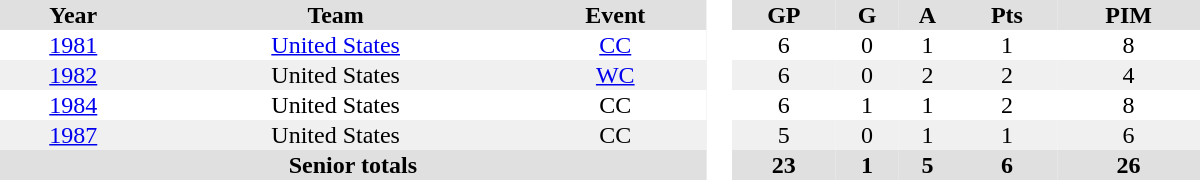<table border="0" cellpadding="1" cellspacing="0" style="text-align:center; width:50em">
<tr ALIGN="center" bgcolor="#e0e0e0">
<th>Year</th>
<th>Team</th>
<th>Event</th>
<th rowspan="99" bgcolor="#ffffff"> </th>
<th>GP</th>
<th>G</th>
<th>A</th>
<th>Pts</th>
<th>PIM</th>
</tr>
<tr>
<td><a href='#'>1981</a></td>
<td><a href='#'>United States</a></td>
<td><a href='#'>CC</a></td>
<td>6</td>
<td>0</td>
<td>1</td>
<td>1</td>
<td>8</td>
</tr>
<tr bgcolor="#f0f0f0">
<td><a href='#'>1982</a></td>
<td>United States</td>
<td><a href='#'>WC</a></td>
<td>6</td>
<td>0</td>
<td>2</td>
<td>2</td>
<td>4</td>
</tr>
<tr>
<td><a href='#'>1984</a></td>
<td>United States</td>
<td>CC</td>
<td>6</td>
<td>1</td>
<td>1</td>
<td>2</td>
<td>8</td>
</tr>
<tr bgcolor="#f0f0f0">
<td><a href='#'>1987</a></td>
<td>United States</td>
<td>CC</td>
<td>5</td>
<td>0</td>
<td>1</td>
<td>1</td>
<td>6</td>
</tr>
<tr bgcolor="#e0e0e0">
<th colspan=3>Senior totals</th>
<th>23</th>
<th>1</th>
<th>5</th>
<th>6</th>
<th>26</th>
</tr>
</table>
